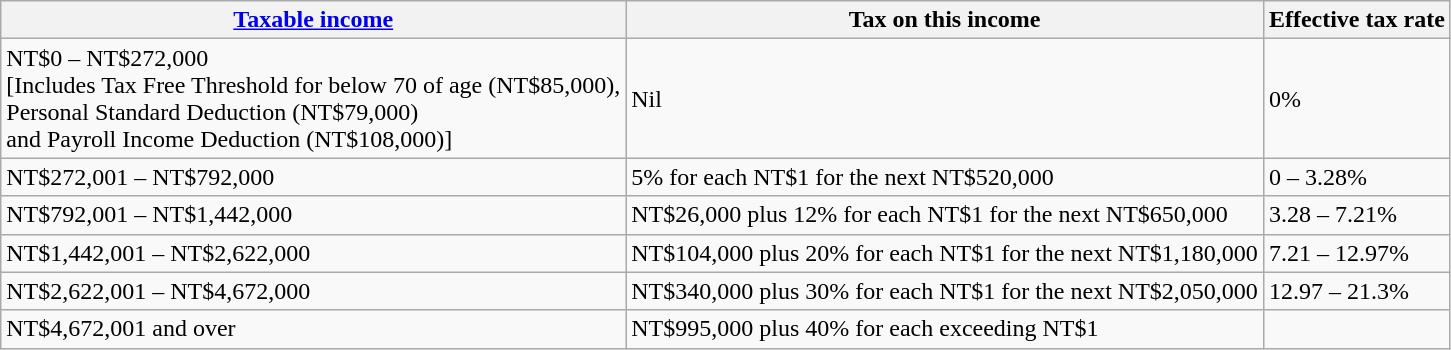<table class="wikitable">
<tr>
<th><a href='#'>Taxable income</a></th>
<th>Tax on this income</th>
<th>Effective tax rate</th>
</tr>
<tr>
<td>NT$0 – NT$272,000<br>[Includes Tax Free Threshold for below 70 of age (NT$85,000),<br>Personal Standard Deduction (NT$79,000)<br>and Payroll Income Deduction (NT$108,000)]</td>
<td>Nil</td>
<td>0%</td>
</tr>
<tr>
<td>NT$272,001 – NT$792,000</td>
<td>5% for each NT$1 for the next NT$520,000</td>
<td>0 – 3.28%</td>
</tr>
<tr>
<td>NT$792,001 – NT$1,442,000</td>
<td>NT$26,000 plus 12% for each NT$1 for the next NT$650,000</td>
<td>3.28 – 7.21%</td>
</tr>
<tr>
<td>NT$1,442,001 – NT$2,622,000</td>
<td>NT$104,000 plus 20% for each NT$1 for the next NT$1,180,000</td>
<td>7.21 – 12.97%</td>
</tr>
<tr>
<td>NT$2,622,001 – NT$4,672,000</td>
<td>NT$340,000 plus 30% for each NT$1 for the next NT$2,050,000</td>
<td>12.97 – 21.3%</td>
</tr>
<tr>
<td>NT$4,672,001 and over</td>
<td>NT$995,000 plus 40% for each exceeding NT$1</td>
<td></td>
</tr>
</table>
